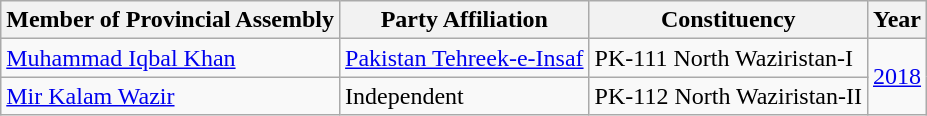<table class="wikitable sortable">
<tr>
<th>Member of Provincial Assembly</th>
<th>Party Affiliation</th>
<th>Constituency</th>
<th>Year</th>
</tr>
<tr>
<td><a href='#'>Muhammad Iqbal Khan</a></td>
<td><a href='#'>Pakistan Tehreek-e-Insaf</a></td>
<td>PK-111 North Waziristan-I</td>
<td rowspan="2"><a href='#'>2018</a></td>
</tr>
<tr>
<td><a href='#'>Mir Kalam Wazir</a></td>
<td>Independent</td>
<td>PK-112 North Waziristan-II</td>
</tr>
</table>
